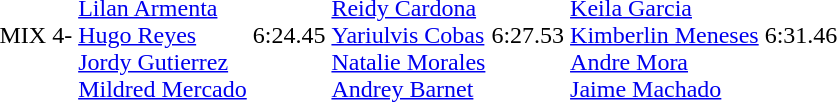<table>
<tr>
<td>MIX 4-</td>
<td><br><a href='#'>Lilan Armenta</a><br><a href='#'>Hugo Reyes</a><br><a href='#'>Jordy Gutierrez</a><br><a href='#'>Mildred Mercado</a></td>
<td>6:24.45</td>
<td><br><a href='#'>Reidy Cardona</a><br><a href='#'>Yariulvis Cobas</a><br><a href='#'>Natalie Morales</a><br><a href='#'>Andrey Barnet</a></td>
<td>6:27.53</td>
<td><br><a href='#'>Keila Garcia</a><br><a href='#'>Kimberlin Meneses</a><br><a href='#'>Andre Mora</a><br><a href='#'>Jaime Machado</a></td>
<td>6:31.46</td>
</tr>
</table>
